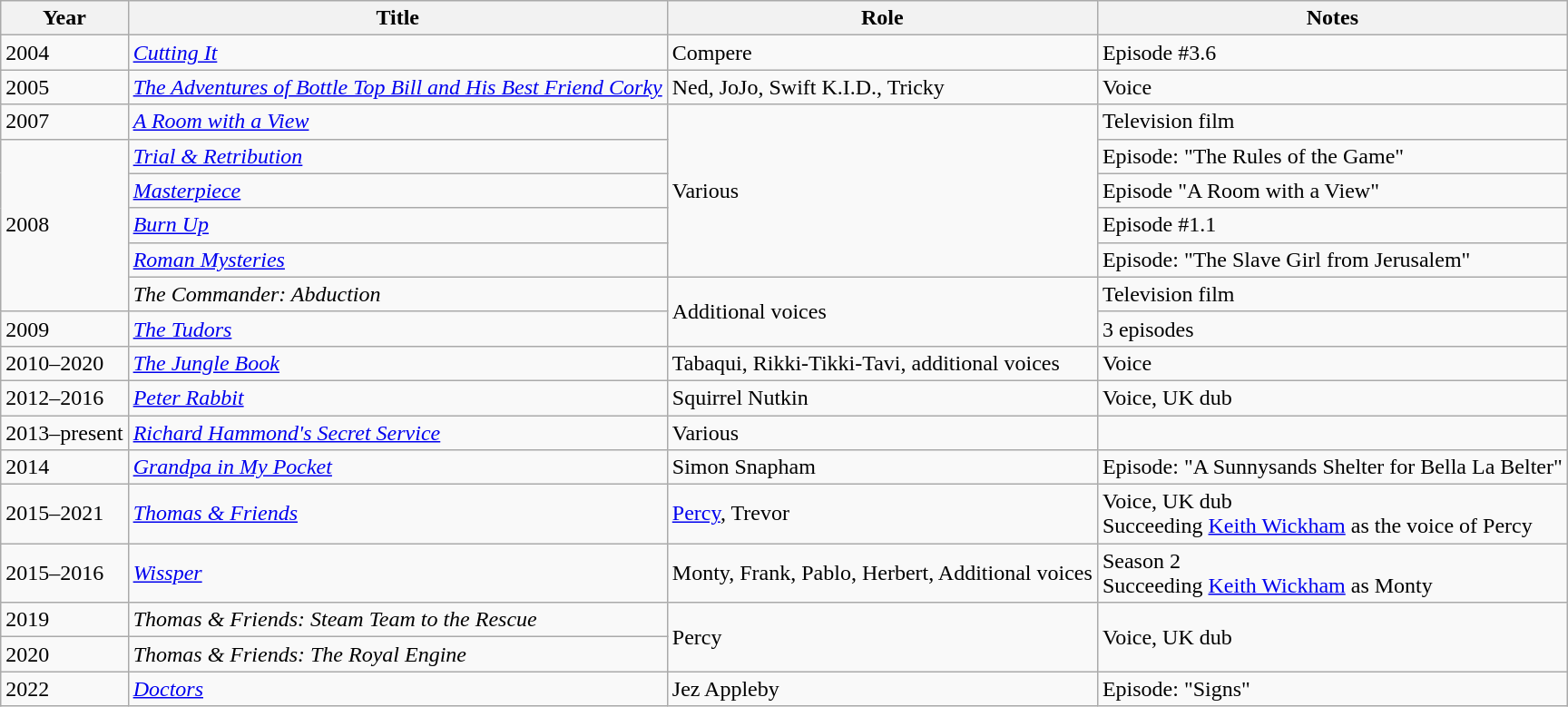<table class="wikitable">
<tr>
<th>Year</th>
<th>Title</th>
<th>Role</th>
<th>Notes</th>
</tr>
<tr>
<td>2004</td>
<td><em><a href='#'>Cutting It</a></em></td>
<td>Compere</td>
<td>Episode #3.6</td>
</tr>
<tr>
<td>2005</td>
<td><em><a href='#'>The Adventures of Bottle Top Bill and His Best Friend Corky</a></em></td>
<td>Ned, JoJo, Swift K.I.D., Tricky</td>
<td>Voice</td>
</tr>
<tr>
<td>2007</td>
<td><em><a href='#'>A Room with a View</a></em></td>
<td rowspan="5">Various</td>
<td>Television film</td>
</tr>
<tr>
<td rowspan="5">2008</td>
<td><em><a href='#'>Trial & Retribution</a></em></td>
<td>Episode: "The Rules of the Game"</td>
</tr>
<tr>
<td><em><a href='#'>Masterpiece</a></em></td>
<td>Episode "A Room with a View"</td>
</tr>
<tr>
<td><em><a href='#'>Burn Up</a></em></td>
<td>Episode #1.1</td>
</tr>
<tr>
<td><em><a href='#'>Roman Mysteries</a></em></td>
<td>Episode: "The Slave Girl from Jerusalem"</td>
</tr>
<tr>
<td><em>The Commander: Abduction</em></td>
<td rowspan="2">Additional voices</td>
<td>Television film</td>
</tr>
<tr>
<td>2009</td>
<td><em><a href='#'>The Tudors</a></em></td>
<td>3 episodes</td>
</tr>
<tr>
<td>2010–2020</td>
<td><em><a href='#'>The Jungle Book</a></em></td>
<td>Tabaqui, Rikki-Tikki-Tavi, additional voices</td>
<td>Voice</td>
</tr>
<tr>
<td>2012–2016</td>
<td><em><a href='#'>Peter Rabbit</a></em></td>
<td>Squirrel Nutkin</td>
<td>Voice, UK dub</td>
</tr>
<tr>
<td>2013–present</td>
<td><em><a href='#'>Richard Hammond's Secret Service</a></em></td>
<td>Various</td>
<td></td>
</tr>
<tr>
<td>2014</td>
<td><em><a href='#'>Grandpa in My Pocket</a></em></td>
<td>Simon Snapham</td>
<td>Episode: "A Sunnysands Shelter for Bella La Belter"</td>
</tr>
<tr>
<td>2015–2021</td>
<td><em><a href='#'>Thomas & Friends</a></em></td>
<td><a href='#'>Percy</a>, Trevor</td>
<td>Voice, UK dub<br>Succeeding <a href='#'>Keith Wickham</a> as the voice of Percy</td>
</tr>
<tr>
<td>2015–2016</td>
<td><em><a href='#'>Wissper</a></em></td>
<td>Monty, Frank, Pablo, Herbert, Additional voices</td>
<td>Season 2<br>Succeeding <a href='#'>Keith Wickham</a> as Monty</td>
</tr>
<tr>
<td>2019</td>
<td><em>Thomas & Friends: Steam Team to the Rescue</em></td>
<td rowspan="2">Percy</td>
<td rowspan="2">Voice, UK dub</td>
</tr>
<tr>
<td>2020</td>
<td><em>Thomas & Friends: The Royal Engine</em></td>
</tr>
<tr>
<td>2022</td>
<td><em><a href='#'>Doctors</a></em></td>
<td>Jez Appleby</td>
<td>Episode: "Signs"</td>
</tr>
</table>
